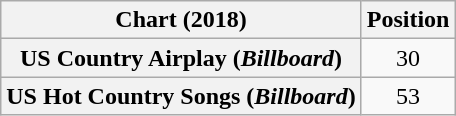<table class="wikitable sortable plainrowheaders" style="text-align:center">
<tr>
<th scope="col">Chart (2018)</th>
<th scope="col">Position</th>
</tr>
<tr>
<th scope="row">US Country Airplay (<em>Billboard</em>)</th>
<td>30</td>
</tr>
<tr>
<th scope="row">US Hot Country Songs (<em>Billboard</em>)</th>
<td>53</td>
</tr>
</table>
